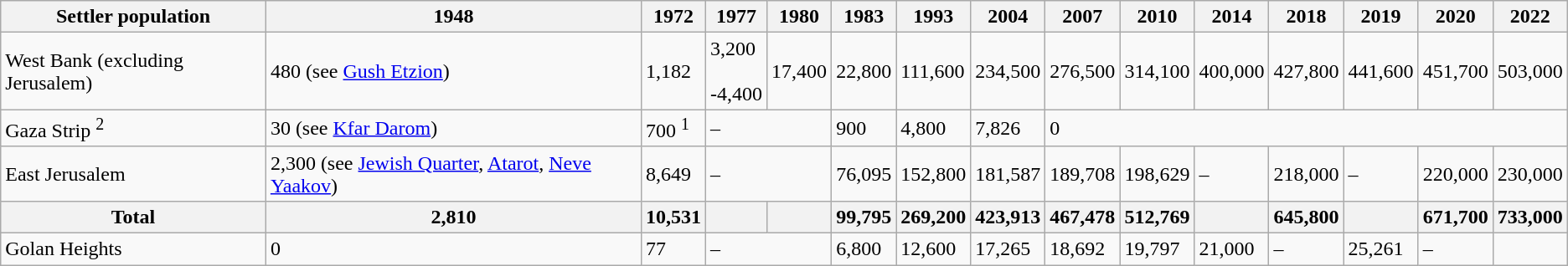<table class="wikitable">
<tr>
<th>Settler population</th>
<th>1948</th>
<th>1972</th>
<th>1977</th>
<th>1980</th>
<th>1983</th>
<th>1993</th>
<th>2004</th>
<th>2007</th>
<th>2010</th>
<th>2014</th>
<th>2018</th>
<th>2019</th>
<th>2020</th>
<th>2022</th>
</tr>
<tr>
<td>West Bank (excluding Jerusalem)</td>
<td>480 (see <a href='#'>Gush Etzion</a>)</td>
<td>1,182</td>
<td>3,200<br><br>-4,400</td>
<td>17,400</td>
<td>22,800</td>
<td>111,600</td>
<td>234,500</td>
<td>276,500</td>
<td>314,100</td>
<td>400,000</td>
<td>427,800</td>
<td>441,600</td>
<td>451,700</td>
<td>503,000</td>
</tr>
<tr>
<td>Gaza Strip <sup>2</sup></td>
<td>30 (see <a href='#'>Kfar Darom</a>)</td>
<td>700 <sup>1</sup></td>
<td colspan="2">–</td>
<td>900</td>
<td>4,800</td>
<td>7,826</td>
<td colspan="7">0</td>
</tr>
<tr>
<td>East Jerusalem</td>
<td>2,300 (see <a href='#'>Jewish Quarter</a>, <a href='#'>Atarot</a>, <a href='#'>Neve Yaakov</a>)</td>
<td>8,649</td>
<td colspan="2">–</td>
<td>76,095</td>
<td>152,800</td>
<td>181,587</td>
<td>189,708</td>
<td>198,629</td>
<td>–</td>
<td>218,000</td>
<td>–</td>
<td>220,000</td>
<td>230,000</td>
</tr>
<tr>
<th>Total</th>
<th>2,810</th>
<th>10,531</th>
<th></th>
<th></th>
<th>99,795</th>
<th>269,200</th>
<th>423,913</th>
<th>467,478</th>
<th>512,769</th>
<th></th>
<th>645,800</th>
<th></th>
<th>671,700</th>
<th>733,000</th>
</tr>
<tr>
<td>Golan Heights</td>
<td>0</td>
<td>77</td>
<td colspan="2">–</td>
<td>6,800</td>
<td>12,600</td>
<td>17,265</td>
<td>18,692</td>
<td>19,797</td>
<td>21,000</td>
<td>–</td>
<td>25,261</td>
<td>–</td>
</tr>
</table>
